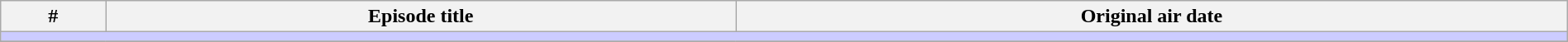<table class="wikitable" width="100%">
<tr b>
<th>#</th>
<th>Episode title</th>
<th>Original air date</th>
</tr>
<tr>
<td colspan="5" bgcolor="#CCF"></td>
</tr>
<tr>
</tr>
</table>
